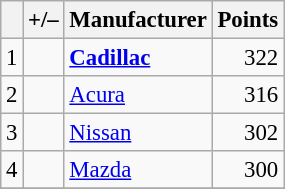<table class="wikitable" style="font-size: 95%;">
<tr>
<th scope="col"></th>
<th scope="col">+/–</th>
<th scope="col">Manufacturer</th>
<th scope="col">Points</th>
</tr>
<tr>
<td align=center>1</td>
<td align="left"></td>
<td><strong> <a href='#'>Cadillac</a></strong></td>
<td align=right>322</td>
</tr>
<tr>
<td align=center>2</td>
<td align="left"></td>
<td> <a href='#'>Acura</a></td>
<td align=right>316</td>
</tr>
<tr>
<td align=center>3</td>
<td align="left"></td>
<td> <a href='#'>Nissan</a></td>
<td align=right>302</td>
</tr>
<tr>
<td align=center>4</td>
<td align="left"></td>
<td> <a href='#'>Mazda</a></td>
<td align=right>300</td>
</tr>
<tr>
</tr>
</table>
